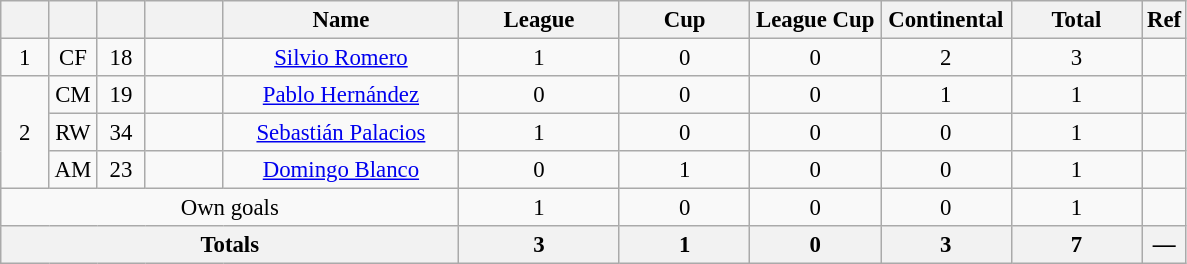<table class="wikitable sortable" style="font-size: 95%; text-align: center;">
<tr>
<th style="width:25px; background:#; color:;"></th>
<th style="width:25px; background:#; color:;"></th>
<th style="width:25px; background:#; color:;"></th>
<th style="width:45px; background:#; color:;"></th>
<th style="width:150px; background:#; color:;">Name</th>
<th style="width:100px; background:#; color:;">League</th>
<th style="width:80px; background:#; color:;">Cup</th>
<th style="width:80px; background:#; color:;">League Cup</th>
<th style="width:80px; background:#; color:;">Continental</th>
<th style="width:80px; background:#; color:;">Total</th>
<th style="width:10px; background:#; color:;">Ref</th>
</tr>
<tr>
<td>1</td>
<td>CF</td>
<td>18</td>
<td></td>
<td data-sort-value="Romero, Silvio"><a href='#'>Silvio Romero</a></td>
<td>1</td>
<td>0</td>
<td>0</td>
<td>2</td>
<td>3</td>
<td></td>
</tr>
<tr>
<td rowspan=3>2</td>
<td>CM</td>
<td>19</td>
<td> </td>
<td data-sort-value="Hernández, Pablo"><a href='#'>Pablo Hernández</a></td>
<td>0</td>
<td>0</td>
<td>0</td>
<td>1</td>
<td>1</td>
<td></td>
</tr>
<tr>
<td>RW</td>
<td>34</td>
<td></td>
<td data-sort-value="Palacios, Sebastián"><a href='#'>Sebastián Palacios</a></td>
<td>1</td>
<td>0</td>
<td>0</td>
<td>0</td>
<td>1</td>
<td></td>
</tr>
<tr>
<td>AM</td>
<td>23</td>
<td></td>
<td data-sort-value="Blanco, Domingo"><a href='#'>Domingo Blanco</a></td>
<td>0</td>
<td>1</td>
<td>0</td>
<td>0</td>
<td>1</td>
<td></td>
</tr>
<tr>
<td colspan="5">Own goals</td>
<td>1</td>
<td>0</td>
<td>0</td>
<td>0</td>
<td>1</td>
<td></td>
</tr>
<tr class="sortbottom">
<th colspan=5>Totals</th>
<th>3</th>
<th>1</th>
<th>0</th>
<th>3</th>
<th>7</th>
<th>—</th>
</tr>
</table>
